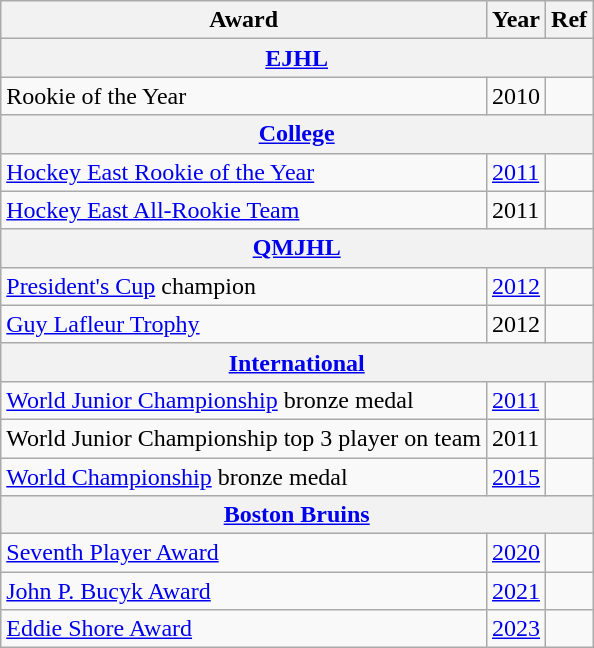<table class="wikitable">
<tr>
<th>Award</th>
<th>Year</th>
<th>Ref</th>
</tr>
<tr>
<th colspan="3"><a href='#'>EJHL</a></th>
</tr>
<tr>
<td>Rookie of the Year</td>
<td>2010</td>
<td></td>
</tr>
<tr>
<th colspan="3"><a href='#'>College</a></th>
</tr>
<tr>
<td><a href='#'>Hockey East Rookie of the Year</a></td>
<td><a href='#'>2011</a></td>
<td></td>
</tr>
<tr>
<td><a href='#'>Hockey East All-Rookie Team</a></td>
<td>2011</td>
<td></td>
</tr>
<tr>
<th colspan="3"><a href='#'>QMJHL</a></th>
</tr>
<tr>
<td><a href='#'>President's Cup</a> champion</td>
<td><a href='#'>2012</a></td>
<td></td>
</tr>
<tr>
<td><a href='#'>Guy Lafleur Trophy</a></td>
<td>2012</td>
<td></td>
</tr>
<tr>
<th colspan="3"><a href='#'>International</a></th>
</tr>
<tr>
<td><a href='#'>World Junior Championship</a> bronze medal</td>
<td><a href='#'>2011</a></td>
<td></td>
</tr>
<tr>
<td>World Junior Championship top 3 player on team</td>
<td>2011</td>
<td></td>
</tr>
<tr>
<td><a href='#'>World Championship</a> bronze medal</td>
<td><a href='#'>2015</a></td>
<td></td>
</tr>
<tr>
<th colspan="3"><a href='#'>Boston Bruins</a></th>
</tr>
<tr>
<td><a href='#'>Seventh Player Award</a></td>
<td><a href='#'>2020</a></td>
<td></td>
</tr>
<tr>
<td><a href='#'>John P. Bucyk Award</a></td>
<td><a href='#'>2021</a></td>
<td></td>
</tr>
<tr>
<td><a href='#'>Eddie Shore Award</a></td>
<td><a href='#'>2023</a></td>
<td></td>
</tr>
</table>
